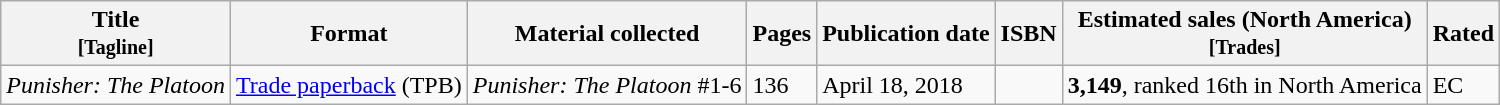<table class="wikitable">
<tr>
<th>Title<br><small>[Tagline]</small></th>
<th>Format</th>
<th>Material collected</th>
<th>Pages</th>
<th>Publication date</th>
<th>ISBN</th>
<th>Estimated sales (North America)<br><small>[Trades]</small></th>
<th>Rated</th>
</tr>
<tr>
<td><em>Punisher: The Platoon</em></td>
<td><a href='#'>Trade paperback</a> (TPB)</td>
<td><em>Punisher: The Platoon</em> #1-6</td>
<td>136</td>
<td>April 18, 2018</td>
<td></td>
<td><strong>3,149</strong>, ranked 16th in North America</td>
<td>EC</td>
</tr>
</table>
